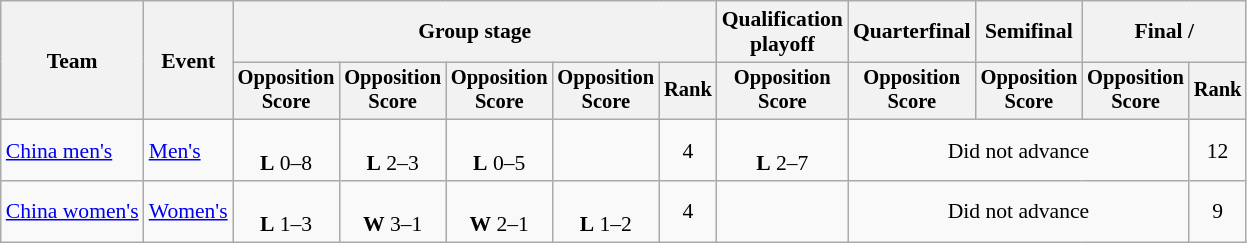<table class=wikitable style=font-size:90%;text-align:center>
<tr>
<th rowspan=2>Team</th>
<th rowspan=2>Event</th>
<th colspan=5>Group stage</th>
<th>Qualification<br>playoff</th>
<th>Quarterfinal</th>
<th>Semifinal</th>
<th colspan=2>Final / </th>
</tr>
<tr style=font-size:95%>
<th>Opposition<br>Score</th>
<th>Opposition<br>Score</th>
<th>Opposition<br>Score</th>
<th>Opposition<br>Score</th>
<th>Rank</th>
<th>Opposition<br>Score</th>
<th>Opposition<br>Score</th>
<th>Opposition<br>Score</th>
<th>Opposition<br>Score</th>
<th>Rank</th>
</tr>
<tr>
<td align=left><a href='#'>China men's</a></td>
<td align=left><a href='#'>Men's</a></td>
<td><br><strong>L</strong> 0–8</td>
<td><br><strong>L</strong> 2–3</td>
<td><br><strong>L</strong> 0–5</td>
<td></td>
<td>4</td>
<td><br><strong>L</strong> 2–7</td>
<td colspan=3>Did not advance</td>
<td>12</td>
</tr>
<tr>
<td align=left><a href='#'>China women's</a></td>
<td align=left><a href='#'>Women's</a></td>
<td><br><strong>L</strong> 1–3</td>
<td><br><strong>W</strong> 3–1</td>
<td><br><strong>W</strong> 2–1</td>
<td><br><strong>L</strong> 1–2</td>
<td>4</td>
<td></td>
<td colspan=3>Did not advance</td>
<td>9</td>
</tr>
</table>
